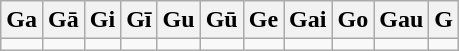<table class=wikitable>
<tr>
<th>Ga</th>
<th>Gā</th>
<th>Gi</th>
<th>Gī</th>
<th>Gu</th>
<th>Gū</th>
<th>Ge</th>
<th>Gai</th>
<th>Go</th>
<th>Gau</th>
<th>G</th>
</tr>
<tr>
<td></td>
<td></td>
<td></td>
<td></td>
<td></td>
<td></td>
<td></td>
<td></td>
<td></td>
<td></td>
<td></td>
</tr>
</table>
